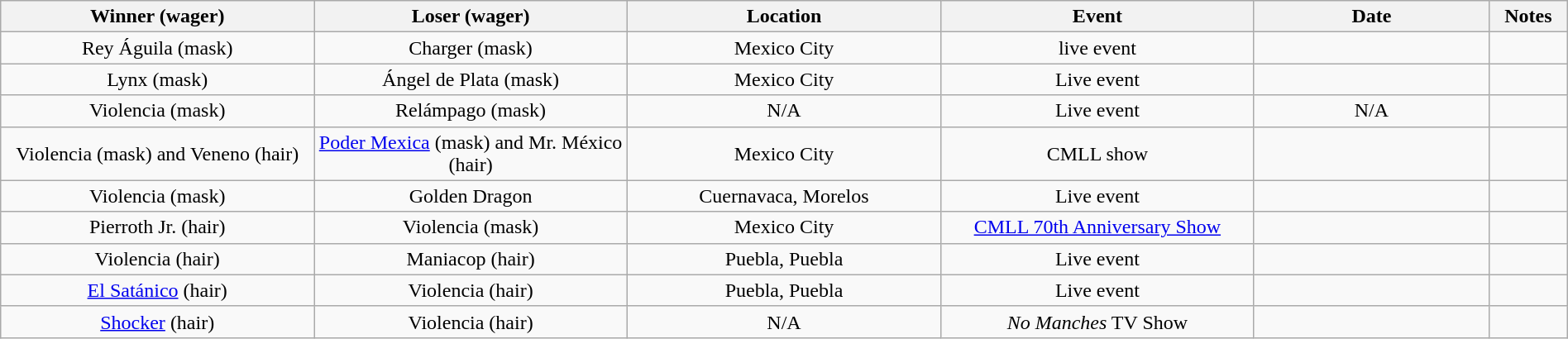<table class="wikitable sortable" width=100%  style="text-align: center">
<tr>
<th width=20% scope="col">Winner (wager)</th>
<th width=20% scope="col">Loser (wager)</th>
<th width=20% scope="col">Location</th>
<th width=20% scope="col">Event</th>
<th width=15% scope="col">Date</th>
<th class="unsortable" width=5% scope="col">Notes</th>
</tr>
<tr>
<td>Rey Águila (mask)</td>
<td>Charger (mask)</td>
<td>Mexico City</td>
<td>live event</td>
<td></td>
<td></td>
</tr>
<tr>
<td>Lynx  (mask)</td>
<td>Ángel de Plata (mask)</td>
<td>Mexico City</td>
<td>Live event</td>
<td></td>
<td></td>
</tr>
<tr>
<td>Violencia (mask)</td>
<td>Relámpago (mask)</td>
<td>N/A</td>
<td>Live event</td>
<td>N/A</td>
<td></td>
</tr>
<tr>
<td>Violencia (mask) and Veneno (hair)</td>
<td><a href='#'>Poder Mexica</a> (mask) and Mr. México (hair)</td>
<td>Mexico City</td>
<td>CMLL show</td>
<td></td>
<td></td>
</tr>
<tr>
<td>Violencia (mask)</td>
<td>Golden Dragon</td>
<td>Cuernavaca, Morelos</td>
<td>Live event</td>
<td></td>
<td></td>
</tr>
<tr>
<td>Pierroth Jr. (hair)</td>
<td>Violencia (mask)</td>
<td>Mexico City</td>
<td><a href='#'>CMLL 70th Anniversary Show</a></td>
<td></td>
<td></td>
</tr>
<tr>
<td>Violencia (hair)</td>
<td>Maniacop (hair)</td>
<td>Puebla, Puebla</td>
<td>Live event</td>
<td></td>
<td></td>
</tr>
<tr>
<td><a href='#'>El Satánico</a>  (hair)</td>
<td>Violencia (hair)</td>
<td>Puebla, Puebla</td>
<td>Live event</td>
<td></td>
<td></td>
</tr>
<tr>
<td><a href='#'>Shocker</a> (hair)</td>
<td>Violencia (hair)</td>
<td>N/A</td>
<td><em>No Manches</em> TV Show</td>
<td></td>
<td></td>
</tr>
</table>
